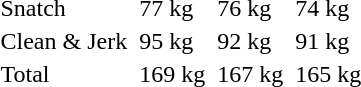<table>
<tr>
<td>Snatch</td>
<td></td>
<td>77 kg</td>
<td></td>
<td>76 kg</td>
<td></td>
<td>74 kg</td>
</tr>
<tr>
<td>Clean & Jerk</td>
<td></td>
<td>95 kg</td>
<td></td>
<td>92 kg</td>
<td></td>
<td>91 kg</td>
</tr>
<tr>
<td>Total</td>
<td></td>
<td>169 kg</td>
<td></td>
<td>167 kg</td>
<td></td>
<td>165 kg</td>
</tr>
</table>
